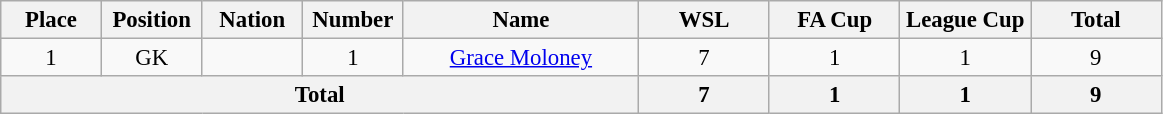<table class="wikitable" style="font-size: 95%; text-align: center;">
<tr>
<th width=60>Place</th>
<th width=60>Position</th>
<th width=60>Nation</th>
<th width=60>Number</th>
<th width=150>Name</th>
<th width=80>WSL</th>
<th width=80>FA Cup</th>
<th width=80>League Cup</th>
<th width=80>Total</th>
</tr>
<tr>
<td>1</td>
<td>GK</td>
<td></td>
<td>1</td>
<td><a href='#'>Grace Moloney</a></td>
<td>7</td>
<td>1</td>
<td>1</td>
<td>9</td>
</tr>
<tr>
<th colspan=5>Total</th>
<th>7</th>
<th>1</th>
<th>1</th>
<th>9</th>
</tr>
</table>
